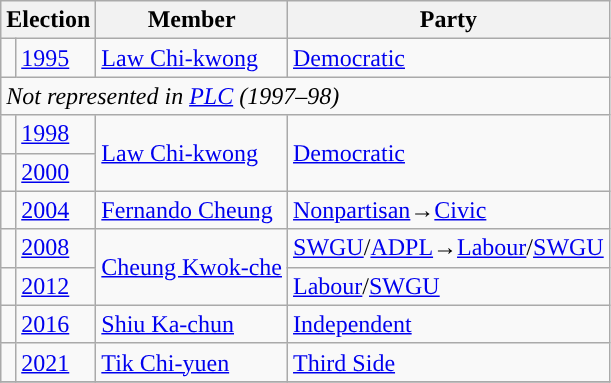<table class="wikitable">
<tr>
<th colspan="2">Election</th>
<th>Member</th>
<th>Party</th>
</tr>
<tr>
<td style="background-color: "></td>
<td><a href='#'>1995</a></td>
<td><a href='#'>Law Chi-kwong</a></td>
<td><a href='#'>Democratic</a></td>
</tr>
<tr>
<td colspan="4"><em>Not represented in <a href='#'>PLC</a> (1997–98)</em></td>
</tr>
<tr>
<td style="background-color: "></td>
<td><a href='#'>1998</a></td>
<td rowspan=2><a href='#'>Law Chi-kwong</a></td>
<td rowspan=2><a href='#'>Democratic</a></td>
</tr>
<tr>
<td style="background-color: "></td>
<td><a href='#'>2000</a></td>
</tr>
<tr>
<td style="background-color: "></td>
<td><a href='#'>2004</a></td>
<td rowspan="1"><a href='#'>Fernando Cheung</a></td>
<td><a href='#'>Nonpartisan</a>→<a href='#'>Civic</a></td>
</tr>
<tr>
<td style="background-color: "></td>
<td><a href='#'>2008</a></td>
<td rowspan="2"><a href='#'>Cheung Kwok-che</a></td>
<td><a href='#'>SWGU</a>/<a href='#'>ADPL</a>→<a href='#'>Labour</a>/<a href='#'>SWGU</a></td>
</tr>
<tr>
<td style="background-color: "></td>
<td><a href='#'>2012</a></td>
<td><a href='#'>Labour</a>/<a href='#'>SWGU</a></td>
</tr>
<tr>
<td style="background-color: "></td>
<td><a href='#'>2016</a></td>
<td><a href='#'>Shiu Ka-chun</a></td>
<td><a href='#'>Independent</a></td>
</tr>
<tr>
<td bgcolor=></td>
<td><a href='#'>2021</a></td>
<td><a href='#'>Tik Chi-yuen</a></td>
<td><a href='#'>Third Side</a></td>
</tr>
<tr>
</tr>
</table>
